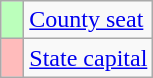<table class="wikitable sortable">
<tr>
<th scope=row style="background:#BBFFBB;">  </th>
<td style=><a href='#'>County seat</a></td>
</tr>
<tr>
<th scope=row style="background:#FFBBBB;">  </th>
<td style=><a href='#'>State capital</a></td>
</tr>
</table>
